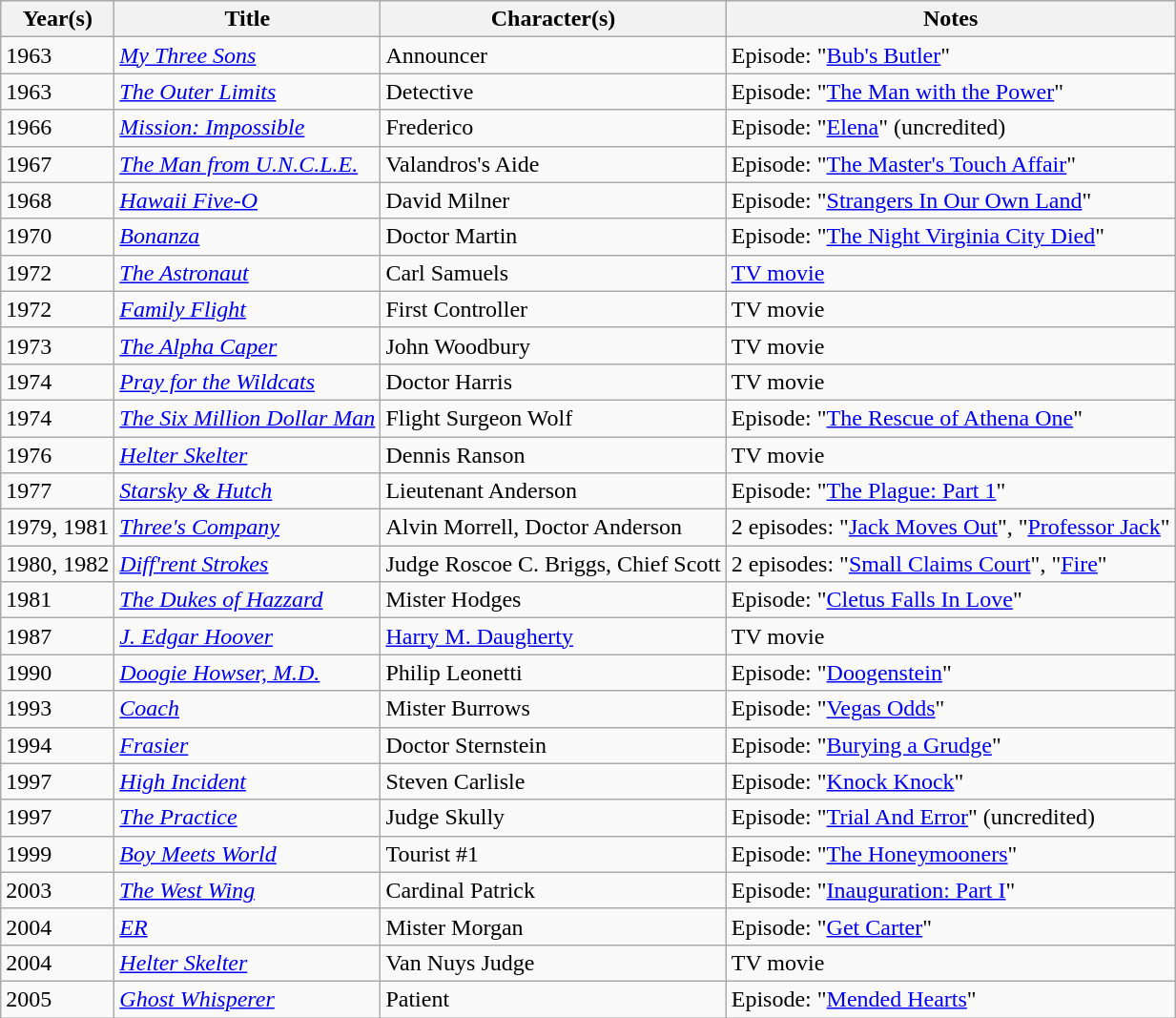<table class="wikitable sortable">
<tr style="background:#ddd;">
<th>Year(s)</th>
<th>Title</th>
<th>Character(s)</th>
<th>Notes</th>
</tr>
<tr>
<td>1963</td>
<td><em><a href='#'>My Three Sons</a></em></td>
<td>Announcer</td>
<td>Episode: "<a href='#'>Bub's Butler</a>"</td>
</tr>
<tr>
<td>1963</td>
<td><em><a href='#'>The Outer Limits</a></em></td>
<td>Detective</td>
<td>Episode: "<a href='#'>The Man with the Power</a>"</td>
</tr>
<tr>
<td>1966</td>
<td><em><a href='#'>Mission: Impossible</a></em></td>
<td>Frederico</td>
<td>Episode: "<a href='#'>Elena</a>" (uncredited)</td>
</tr>
<tr>
<td>1967</td>
<td><em><a href='#'>The Man from U.N.C.L.E.</a></em></td>
<td>Valandros's Aide</td>
<td>Episode: "<a href='#'>The Master's Touch Affair</a>"</td>
</tr>
<tr>
<td>1968</td>
<td><em><a href='#'>Hawaii Five-O</a></em></td>
<td>David Milner</td>
<td>Episode: "<a href='#'>Strangers In Our Own Land</a>"</td>
</tr>
<tr>
<td>1970</td>
<td><em><a href='#'>Bonanza</a></em></td>
<td>Doctor Martin</td>
<td>Episode: "<a href='#'>The Night Virginia City Died</a>"</td>
</tr>
<tr>
<td>1972</td>
<td><em><a href='#'>The Astronaut</a></em></td>
<td>Carl Samuels</td>
<td><a href='#'>TV movie</a></td>
</tr>
<tr>
<td>1972</td>
<td><em><a href='#'>Family Flight</a></em></td>
<td>First Controller</td>
<td>TV movie</td>
</tr>
<tr>
<td>1973</td>
<td><em><a href='#'>The Alpha Caper</a></em></td>
<td>John Woodbury</td>
<td>TV movie</td>
</tr>
<tr>
<td>1974</td>
<td><em><a href='#'>Pray for the Wildcats</a></em></td>
<td>Doctor Harris</td>
<td>TV movie</td>
</tr>
<tr>
<td>1974</td>
<td><em><a href='#'>The Six Million Dollar Man</a></em></td>
<td>Flight Surgeon Wolf</td>
<td>Episode: "<a href='#'>The Rescue of Athena One</a>"</td>
</tr>
<tr>
<td>1976</td>
<td><em><a href='#'>Helter Skelter</a></em></td>
<td>Dennis Ranson</td>
<td>TV movie</td>
</tr>
<tr>
<td>1977</td>
<td><em><a href='#'>Starsky & Hutch</a></em></td>
<td>Lieutenant Anderson</td>
<td>Episode: "<a href='#'>The Plague: Part 1</a>"</td>
</tr>
<tr>
<td>1979, 1981</td>
<td><em><a href='#'>Three's Company</a></em></td>
<td>Alvin Morrell, Doctor Anderson</td>
<td>2 episodes: "<a href='#'>Jack Moves Out</a>", "<a href='#'>Professor Jack</a>"</td>
</tr>
<tr>
<td>1980, 1982</td>
<td><em><a href='#'>Diff'rent Strokes</a></em></td>
<td>Judge Roscoe C. Briggs, Chief Scott</td>
<td>2 episodes: "<a href='#'>Small Claims Court</a>", "<a href='#'>Fire</a>"</td>
</tr>
<tr>
<td>1981</td>
<td><em><a href='#'>The Dukes of Hazzard</a></em></td>
<td>Mister Hodges</td>
<td>Episode: "<a href='#'>Cletus Falls In Love</a>"</td>
</tr>
<tr>
<td>1987</td>
<td><em><a href='#'>J. Edgar Hoover</a></em></td>
<td><a href='#'>Harry M. Daugherty</a></td>
<td>TV movie</td>
</tr>
<tr>
<td>1990</td>
<td><em><a href='#'>Doogie Howser, M.D.</a></em></td>
<td>Philip Leonetti</td>
<td>Episode: "<a href='#'>Doogenstein</a>"</td>
</tr>
<tr>
<td>1993</td>
<td><em><a href='#'>Coach</a></em></td>
<td>Mister Burrows</td>
<td>Episode: "<a href='#'>Vegas Odds</a>"</td>
</tr>
<tr>
<td>1994</td>
<td><em><a href='#'>Frasier</a></em></td>
<td>Doctor Sternstein</td>
<td>Episode: "<a href='#'>Burying a Grudge</a>"</td>
</tr>
<tr>
<td>1997</td>
<td><em><a href='#'>High Incident</a></em></td>
<td>Steven Carlisle</td>
<td>Episode: "<a href='#'>Knock Knock</a>"</td>
</tr>
<tr>
<td>1997</td>
<td><em><a href='#'>The Practice</a></em></td>
<td>Judge Skully</td>
<td>Episode: "<a href='#'>Trial And Error</a>" (uncredited)</td>
</tr>
<tr>
<td>1999</td>
<td><em><a href='#'>Boy Meets World</a></em></td>
<td>Tourist #1</td>
<td>Episode: "<a href='#'>The Honeymooners</a>"</td>
</tr>
<tr>
<td>2003</td>
<td><em><a href='#'>The West Wing</a></em></td>
<td>Cardinal Patrick</td>
<td>Episode: "<a href='#'>Inauguration: Part I</a>"</td>
</tr>
<tr>
<td>2004</td>
<td><em><a href='#'>ER</a></em></td>
<td>Mister Morgan</td>
<td>Episode: "<a href='#'>Get Carter</a>"</td>
</tr>
<tr>
<td>2004</td>
<td><em><a href='#'>Helter Skelter</a></em></td>
<td>Van Nuys Judge</td>
<td>TV movie</td>
</tr>
<tr>
<td>2005</td>
<td><em><a href='#'>Ghost Whisperer</a></em></td>
<td>Patient</td>
<td>Episode: "<a href='#'>Mended Hearts</a>"</td>
</tr>
</table>
